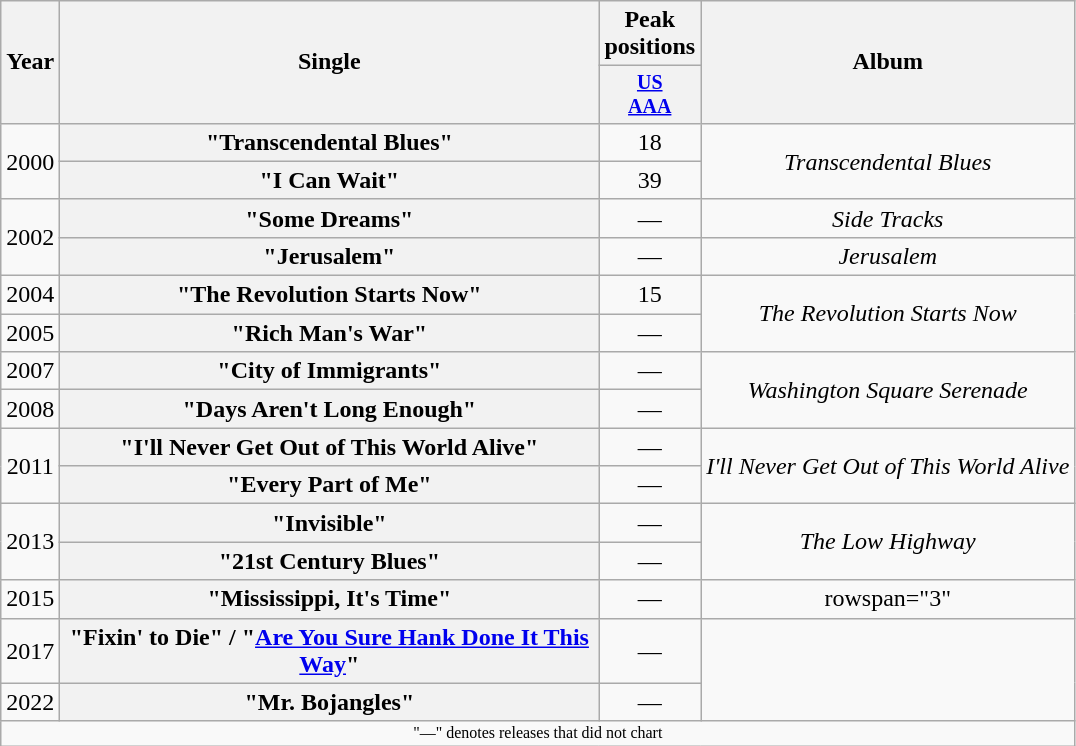<table class="wikitable plainrowheaders" style="text-align:center;">
<tr>
<th rowspan="2">Year</th>
<th rowspan="2" style="width:22em;">Single</th>
<th>Peak positions</th>
<th rowspan="2">Album</th>
</tr>
<tr style="font-size:smaller;">
<th width="45"><a href='#'>US<br>AAA</a><br></th>
</tr>
<tr>
<td rowspan="2">2000</td>
<th scope="row">"Transcendental Blues"</th>
<td>18</td>
<td rowspan="2"><em>Transcendental Blues</em></td>
</tr>
<tr>
<th scope="row">"I Can Wait"</th>
<td>39</td>
</tr>
<tr>
<td rowspan="2">2002</td>
<th scope="row">"Some Dreams"</th>
<td>—</td>
<td><em>Side Tracks</em></td>
</tr>
<tr>
<th scope="row">"Jerusalem"</th>
<td>—</td>
<td><em>Jerusalem</em></td>
</tr>
<tr>
<td>2004</td>
<th scope="row">"The Revolution Starts Now"</th>
<td>15</td>
<td rowspan="2"><em>The Revolution Starts Now</em></td>
</tr>
<tr>
<td>2005</td>
<th scope="row">"Rich Man's War"</th>
<td>—</td>
</tr>
<tr>
<td>2007</td>
<th scope="row">"City of Immigrants"</th>
<td>—</td>
<td rowspan="2"><em>Washington Square Serenade</em></td>
</tr>
<tr>
<td>2008</td>
<th scope="row">"Days Aren't Long Enough" </th>
<td>—</td>
</tr>
<tr>
<td rowspan="2">2011</td>
<th scope="row">"I'll Never Get Out of This World Alive"</th>
<td>—</td>
<td rowspan="2"><em>I'll Never Get Out of This World Alive</em></td>
</tr>
<tr>
<th scope="row">"Every Part of Me"</th>
<td>—</td>
</tr>
<tr>
<td rowspan="2">2013</td>
<th scope="row">"Invisible"</th>
<td>—</td>
<td rowspan="2"><em>The Low Highway</em></td>
</tr>
<tr>
<th scope="row">"21st Century Blues"</th>
<td>—</td>
</tr>
<tr>
<td>2015</td>
<th scope="row">"Mississippi, It's Time"</th>
<td>—</td>
<td>rowspan="3" </td>
</tr>
<tr>
<td>2017</td>
<th scope="row">"Fixin' to Die" / "<a href='#'>Are You Sure Hank Done It This Way</a>" </th>
<td>—</td>
</tr>
<tr>
<td>2022</td>
<th scope="row">"Mr. Bojangles"<br></th>
<td>—</td>
</tr>
<tr>
<td colspan="4" style="font-size:8pt">"—" denotes releases that did not chart</td>
</tr>
</table>
